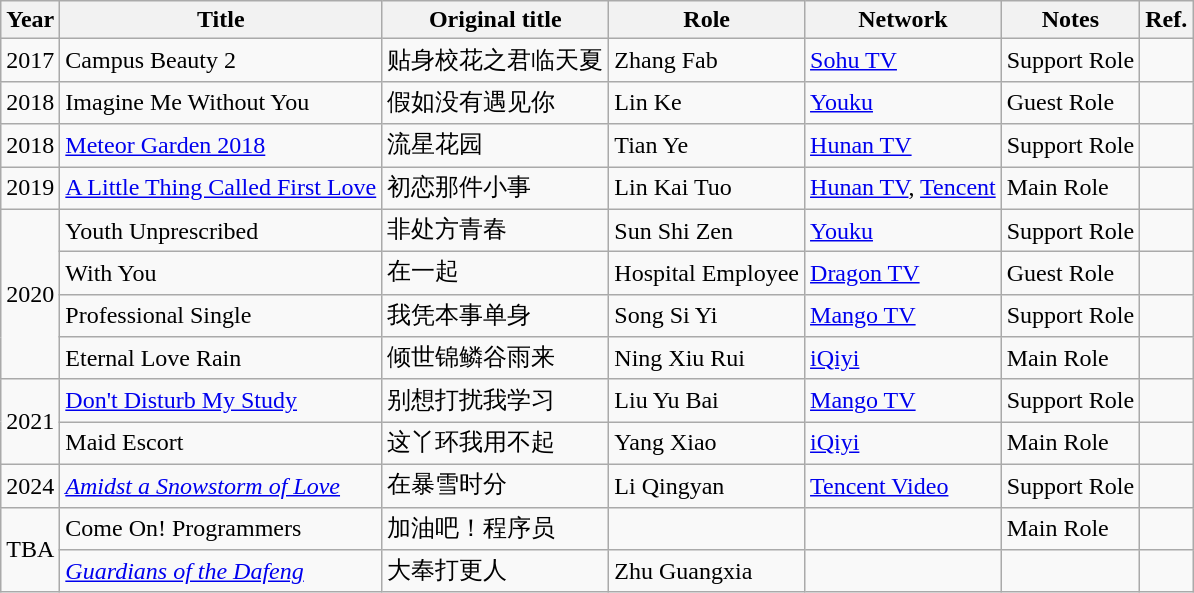<table class="wikitable">
<tr>
<th>Year</th>
<th>Title</th>
<th>Original title</th>
<th>Role</th>
<th>Network</th>
<th>Notes</th>
<th>Ref.</th>
</tr>
<tr>
<td>2017</td>
<td>Campus Beauty 2</td>
<td>贴身校花之君临天夏</td>
<td>Zhang Fab</td>
<td><a href='#'>Sohu TV</a></td>
<td>Support Role</td>
<td></td>
</tr>
<tr>
<td>2018</td>
<td>Imagine Me Without You</td>
<td>假如没有遇见你</td>
<td>Lin Ke</td>
<td><a href='#'>Youku</a></td>
<td>Guest Role</td>
<td></td>
</tr>
<tr>
<td>2018</td>
<td><a href='#'>Meteor Garden 2018</a></td>
<td>流星花园</td>
<td>Tian Ye</td>
<td><a href='#'>Hunan TV</a></td>
<td>Support Role</td>
<td></td>
</tr>
<tr>
<td>2019</td>
<td><a href='#'>A Little Thing Called First Love</a></td>
<td>初恋那件小事</td>
<td>Lin Kai Tuo</td>
<td><a href='#'>Hunan TV</a>, <a href='#'>Tencent</a></td>
<td>Main Role</td>
<td></td>
</tr>
<tr>
<td rowspan="4">2020</td>
<td>Youth Unprescribed</td>
<td>非处方青春</td>
<td>Sun Shi Zen</td>
<td><a href='#'>Youku</a></td>
<td>Support Role</td>
<td></td>
</tr>
<tr>
<td>With You</td>
<td>在一起</td>
<td>Hospital Employee</td>
<td><a href='#'>Dragon TV</a></td>
<td>Guest Role</td>
<td></td>
</tr>
<tr>
<td>Professional Single</td>
<td>我凭本事单身</td>
<td>Song Si Yi</td>
<td><a href='#'>Mango TV</a></td>
<td>Support Role</td>
<td></td>
</tr>
<tr>
<td>Eternal Love Rain</td>
<td>倾世锦鳞谷雨来</td>
<td>Ning Xiu Rui</td>
<td><a href='#'>iQiyi</a></td>
<td>Main Role</td>
<td></td>
</tr>
<tr>
<td rowspan="2">2021</td>
<td><a href='#'>Don't Disturb My Study</a></td>
<td>别想打扰我学习</td>
<td>Liu Yu Bai</td>
<td><a href='#'>Mango TV</a></td>
<td>Support Role</td>
<td></td>
</tr>
<tr>
<td>Maid Escort</td>
<td>这丫环我用不起</td>
<td>Yang Xiao</td>
<td><a href='#'>iQiyi</a></td>
<td>Main Role</td>
<td></td>
</tr>
<tr>
<td>2024</td>
<td><em><a href='#'>Amidst a Snowstorm of Love</a></em></td>
<td>在暴雪时分</td>
<td>Li Qingyan</td>
<td><a href='#'>Tencent Video</a></td>
<td>Support Role</td>
<td></td>
</tr>
<tr>
<td rowspan="2">TBA</td>
<td>Come On! Programmers</td>
<td>加油吧！程序员</td>
<td></td>
<td></td>
<td>Main Role</td>
<td></td>
</tr>
<tr>
<td><em><a href='#'>Guardians of the Dafeng</a></em></td>
<td>大奉打更人</td>
<td>Zhu Guangxia</td>
<td></td>
<td></td>
</tr>
</table>
